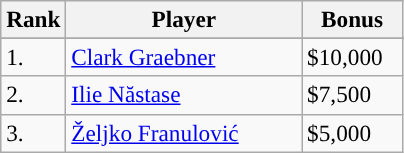<table class="sortable wikitable" style=font-size:97%>
<tr>
<th class=unsortable>Rank</th>
<th style="width:150px">Player</th>
<th style="width:60px">Bonus</th>
</tr>
<tr>
</tr>
<tr>
<td>1.</td>
<td> <a href='#'>Clark Graebner</a></td>
<td>$10,000</td>
</tr>
<tr>
<td>2.</td>
<td> <a href='#'>Ilie Năstase</a></td>
<td>$7,500</td>
</tr>
<tr>
<td>3.</td>
<td> <a href='#'>Željko Franulović</a></td>
<td>$5,000</td>
</tr>
</table>
